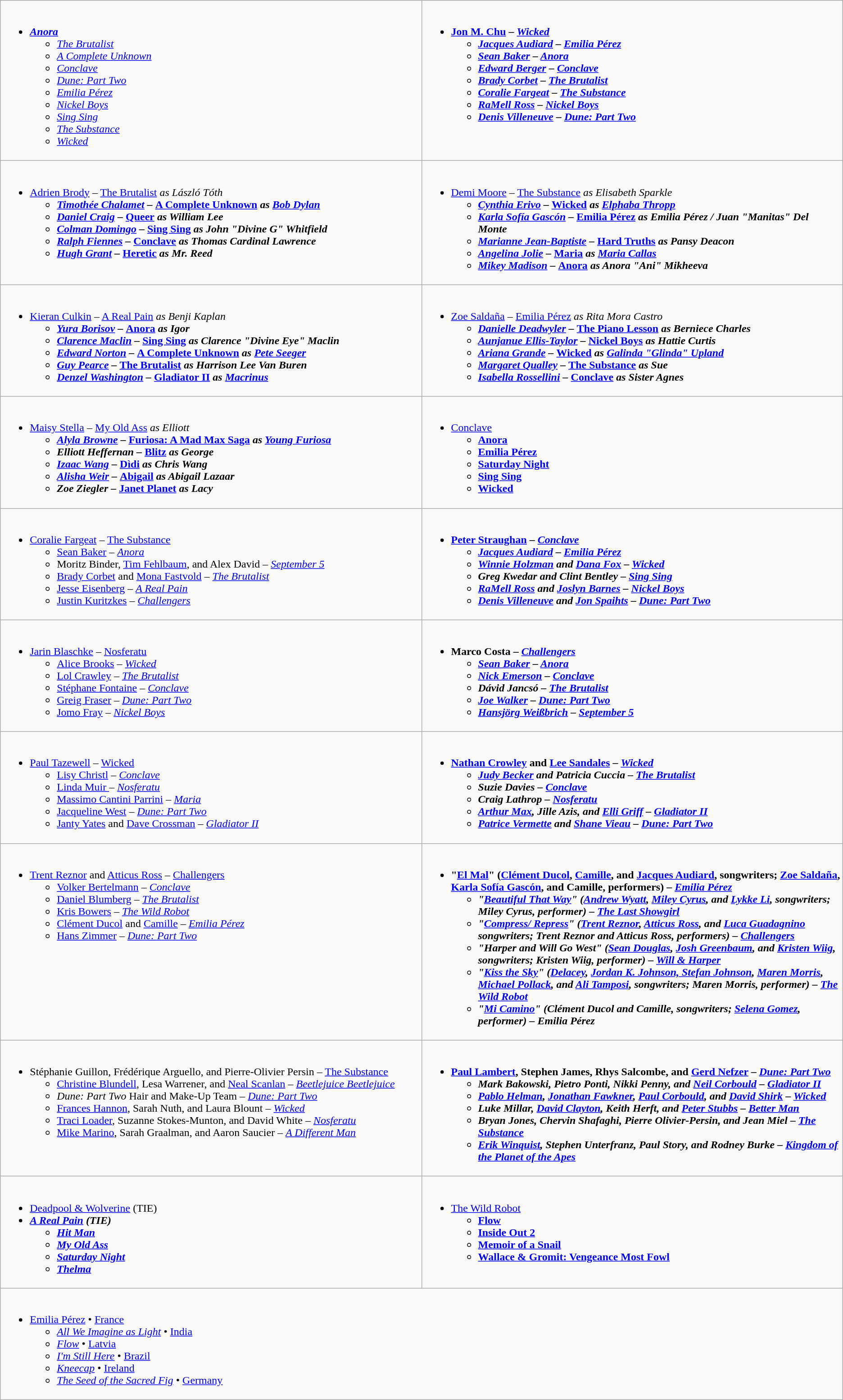<table class="wikitable">
<tr>
<td valign="top" width="50%"><br><ul><li><strong><em><a href='#'>Anora</a></em></strong><ul><li><em><a href='#'>The Brutalist</a></em></li><li><em><a href='#'>A Complete Unknown</a></em></li><li><em><a href='#'>Conclave</a></em></li><li><em><a href='#'>Dune: Part Two</a></em></li><li><em><a href='#'>Emilia Pérez</a></em></li><li><em><a href='#'>Nickel Boys</a></em></li><li><em><a href='#'>Sing Sing</a></em></li><li><em><a href='#'>The Substance</a></em></li><li><em><a href='#'>Wicked</a></em></li></ul></li></ul></td>
<td valign="top" width="50%"><br><ul><li><strong><a href='#'>Jon M. Chu</a> – <em><a href='#'>Wicked</a><strong><em><ul><li><a href='#'>Jacques Audiard</a> – </em><a href='#'>Emilia Pérez</a><em></li><li><a href='#'>Sean Baker</a> – </em><a href='#'>Anora</a><em></li><li><a href='#'>Edward Berger</a> – </em><a href='#'>Conclave</a><em></li><li><a href='#'>Brady Corbet</a> – </em><a href='#'>The Brutalist</a><em></li><li><a href='#'>Coralie Fargeat</a> – </em><a href='#'>The Substance</a><em></li><li><a href='#'>RaMell Ross</a> – </em><a href='#'>Nickel Boys</a><em></li><li><a href='#'>Denis Villeneuve</a> – </em><a href='#'>Dune: Part Two</a><em></li></ul></li></ul></td>
</tr>
<tr>
<td valign="top" width="50%"><br><ul><li></strong><a href='#'>Adrien Brody</a> – </em><a href='#'>The Brutalist</a><em> as László Tóth<strong><ul><li><a href='#'>Timothée Chalamet</a> – </em><a href='#'>A Complete Unknown</a><em> as <a href='#'>Bob Dylan</a></li><li><a href='#'>Daniel Craig</a> – </em><a href='#'>Queer</a><em> as William Lee</li><li><a href='#'>Colman Domingo</a> – </em><a href='#'>Sing Sing</a><em> as John "Divine G" Whitfield</li><li><a href='#'>Ralph Fiennes</a> – </em><a href='#'>Conclave</a><em> as Thomas Cardinal Lawrence</li><li><a href='#'>Hugh Grant</a> – </em><a href='#'>Heretic</a><em> as Mr. Reed</li></ul></li></ul></td>
<td valign="top" width="50%"><br><ul><li></strong><a href='#'>Demi Moore</a> – </em><a href='#'>The Substance</a><em> as Elisabeth Sparkle<strong><ul><li><a href='#'>Cynthia Erivo</a> – </em><a href='#'>Wicked</a><em> as <a href='#'>Elphaba Thropp</a></li><li><a href='#'>Karla Sofía Gascón</a> – </em><a href='#'>Emilia Pérez</a><em> as Emilia Pérez / Juan "Manitas" Del Monte</li><li><a href='#'>Marianne Jean-Baptiste</a> – </em><a href='#'>Hard Truths</a><em> as Pansy Deacon</li><li><a href='#'>Angelina Jolie</a> – </em><a href='#'>Maria</a><em> as <a href='#'>Maria Callas</a></li><li><a href='#'>Mikey Madison</a> – </em><a href='#'>Anora</a><em> as Anora "Ani" Mikheeva</li></ul></li></ul></td>
</tr>
<tr>
<td valign="top" width="50%"><br><ul><li></strong><a href='#'>Kieran Culkin</a> – </em><a href='#'>A Real Pain</a><em> as Benji Kaplan<strong><ul><li><a href='#'>Yura Borisov</a> – </em><a href='#'>Anora</a><em> as Igor</li><li><a href='#'>Clarence Maclin</a> – </em><a href='#'>Sing Sing</a><em> as Clarence "Divine Eye" Maclin</li><li><a href='#'>Edward Norton</a> – </em><a href='#'>A Complete Unknown</a><em> as <a href='#'>Pete Seeger</a></li><li><a href='#'>Guy Pearce</a> – </em><a href='#'>The Brutalist</a><em> as Harrison Lee Van Buren</li><li><a href='#'>Denzel Washington</a> – </em><a href='#'>Gladiator II</a><em> as <a href='#'>Macrinus</a></li></ul></li></ul></td>
<td valign="top" width="50%"><br><ul><li></strong><a href='#'>Zoe Saldaña</a> – </em><a href='#'>Emilia Pérez</a><em> as Rita Mora Castro<strong><ul><li><a href='#'>Danielle Deadwyler</a> – </em><a href='#'>The Piano Lesson</a><em> as Berniece Charles</li><li><a href='#'>Aunjanue Ellis-Taylor</a> – </em><a href='#'>Nickel Boys</a><em> as Hattie Curtis</li><li><a href='#'>Ariana Grande</a> – </em><a href='#'>Wicked</a><em> as <a href='#'>Galinda "Glinda" Upland</a></li><li><a href='#'>Margaret Qualley</a> – </em><a href='#'>The Substance</a><em> as Sue</li><li><a href='#'>Isabella Rossellini</a> – </em><a href='#'>Conclave</a><em> as Sister Agnes</li></ul></li></ul></td>
</tr>
<tr>
<td valign="top" width="50%"><br><ul><li></strong><a href='#'>Maisy Stella</a> – </em><a href='#'>My Old Ass</a><em> as Elliott<strong><ul><li><a href='#'>Alyla Browne</a> – </em><a href='#'>Furiosa: A Mad Max Saga</a><em> as <a href='#'>Young Furiosa</a></li><li>Elliott Heffernan – </em><a href='#'>Blitz</a><em> as George</li><li><a href='#'>Izaac Wang</a> – </em><a href='#'>Dìdi</a><em> as Chris Wang</li><li><a href='#'>Alisha Weir</a> – </em><a href='#'>Abigail</a><em> as Abigail Lazaar</li><li>Zoe Ziegler – </em><a href='#'>Janet Planet</a><em> as Lacy</li></ul></li></ul></td>
<td valign="top" width="50%"><br><ul><li></em></strong><a href='#'>Conclave</a><strong><em><ul><li></em><a href='#'>Anora</a><em></li><li></em><a href='#'>Emilia Pérez</a><em></li><li></em><a href='#'>Saturday Night</a><em></li><li></em><a href='#'>Sing Sing</a><em></li><li></em><a href='#'>Wicked</a><em></li></ul></li></ul></td>
</tr>
<tr>
<td valign="top" width="50%"><br><ul><li></strong><a href='#'>Coralie Fargeat</a> – </em><a href='#'>The Substance</a></em></strong><ul><li><a href='#'>Sean Baker</a> – <em><a href='#'>Anora</a></em></li><li>Moritz Binder, <a href='#'>Tim Fehlbaum</a>, and Alex David  – <em><a href='#'>September 5</a></em></li><li><a href='#'>Brady Corbet</a> and <a href='#'>Mona Fastvold</a> – <em><a href='#'>The Brutalist</a></em></li><li><a href='#'>Jesse Eisenberg</a> – <em><a href='#'>A Real Pain</a></em></li><li><a href='#'>Justin Kuritzkes</a> – <em><a href='#'>Challengers</a></em></li></ul></li></ul></td>
<td valign="top" width="50%"><br><ul><li><strong><a href='#'>Peter Straughan</a> – <em><a href='#'>Conclave</a><strong><em><ul><li><a href='#'>Jacques Audiard</a> – </em><a href='#'>Emilia Pérez</a><em></li><li><a href='#'>Winnie Holzman</a> and <a href='#'>Dana Fox</a> – </em><a href='#'>Wicked</a><em></li><li>Greg Kwedar and Clint Bentley – </em><a href='#'>Sing Sing</a><em></li><li><a href='#'>RaMell Ross</a> and <a href='#'>Joslyn Barnes</a> – </em><a href='#'>Nickel Boys</a><em></li><li><a href='#'>Denis Villeneuve</a> and <a href='#'>Jon Spaihts</a> – </em><a href='#'>Dune: Part Two</a><em></li></ul></li></ul></td>
</tr>
<tr>
<td valign="top" width="50%"><br><ul><li></strong><a href='#'>Jarin Blaschke</a> – </em><a href='#'>Nosferatu</a></em></strong><ul><li><a href='#'>Alice Brooks</a> – <em><a href='#'>Wicked</a></em></li><li><a href='#'>Lol Crawley</a> – <em><a href='#'>The Brutalist</a></em></li><li><a href='#'>Stéphane Fontaine</a> – <em><a href='#'>Conclave</a></em></li><li><a href='#'>Greig Fraser</a> – <em><a href='#'>Dune: Part Two</a></em></li><li><a href='#'>Jomo Fray</a> – <em><a href='#'>Nickel Boys</a></em></li></ul></li></ul></td>
<td valign="top" width="50%"><br><ul><li><strong>Marco Costa – <em><a href='#'>Challengers</a><strong><em><ul><li><a href='#'>Sean Baker</a> – </em><a href='#'>Anora</a><em></li><li><a href='#'>Nick Emerson</a> – </em><a href='#'>Conclave</a><em></li><li>Dávid Jancsó – </em><a href='#'>The Brutalist</a><em></li><li><a href='#'>Joe Walker</a> – </em><a href='#'>Dune: Part Two</a><em></li><li><a href='#'>Hansjörg Weißbrich</a> – </em><a href='#'>September 5</a><em></li></ul></li></ul></td>
</tr>
<tr>
<td valign="top" width="50%"><br><ul><li></strong><a href='#'>Paul Tazewell</a> – </em><a href='#'>Wicked</a></em></strong><ul><li><a href='#'>Lisy Christl</a> – <em><a href='#'>Conclave</a></em></li><li><a href='#'>Linda Muir </a> – <em><a href='#'>Nosferatu</a></em></li><li><a href='#'>Massimo Cantini Parrini</a> – <em><a href='#'>Maria</a></em></li><li><a href='#'>Jacqueline West</a> – <em><a href='#'>Dune: Part Two</a></em></li><li><a href='#'>Janty Yates</a> and <a href='#'>Dave Crossman</a> – <em><a href='#'>Gladiator II</a></em></li></ul></li></ul></td>
<td valign="top" width="50%"><br><ul><li><strong><a href='#'>Nathan Crowley</a>  and <a href='#'>Lee Sandales</a> – <em><a href='#'>Wicked</a><strong><em><ul><li><a href='#'>Judy Becker</a> and Patricia Cuccia – </em><a href='#'>The Brutalist</a><em></li><li>Suzie Davies – </em><a href='#'>Conclave</a><em></li><li>Craig Lathrop – </em><a href='#'>Nosferatu</a><em></li><li><a href='#'>Arthur Max</a>, Jille Azis, and <a href='#'>Elli Griff</a> – </em><a href='#'>Gladiator II</a><em></li><li><a href='#'>Patrice Vermette</a> and <a href='#'>Shane Vieau</a> – </em><a href='#'>Dune: Part Two</a><em></li></ul></li></ul></td>
</tr>
<tr>
<td valign="top" width="50%"><br><ul><li></strong><a href='#'>Trent Reznor</a> and <a href='#'>Atticus Ross</a> – </em><a href='#'>Challengers</a></em></strong><ul><li><a href='#'>Volker Bertelmann</a> – <em><a href='#'>Conclave</a></em></li><li><a href='#'>Daniel Blumberg</a> – <em><a href='#'>The Brutalist</a></em></li><li><a href='#'>Kris Bowers</a> – <em><a href='#'>The Wild Robot</a></em></li><li><a href='#'>Clément Ducol</a> and <a href='#'>Camille</a> – <em><a href='#'>Emilia Pérez</a></em></li><li><a href='#'>Hans Zimmer</a> – <em><a href='#'>Dune: Part Two</a></em></li></ul></li></ul></td>
<td valign="top" width="50%"><br><ul><li><strong>"<a href='#'>El Mal</a>" (<a href='#'>Clément Ducol</a>, <a href='#'>Camille</a>, and <a href='#'>Jacques Audiard</a>, songwriters; <a href='#'>Zoe Saldaña</a>, <a href='#'>Karla Sofía Gascón</a>, and Camille, performers) – <em><a href='#'>Emilia Pérez</a><strong><em><ul><li>"<a href='#'>Beautiful That Way</a>" (<a href='#'>Andrew Wyatt</a>, <a href='#'>Miley Cyrus</a>, and <a href='#'>Lykke Li</a>, songwriters; Miley Cyrus, performer) – </em><a href='#'>The Last Showgirl</a><em></li><li>"<a href='#'>Compress/ Repress</a>" (<a href='#'>Trent Reznor</a>, <a href='#'>Atticus Ross</a>, and <a href='#'>Luca Guadagnino</a> songwriters; Trent Reznor and Atticus Ross, performers) – </em><a href='#'>Challengers</a><em></li><li>"Harper and Will Go West" (<a href='#'>Sean Douglas</a>, <a href='#'>Josh Greenbaum</a>, and <a href='#'>Kristen Wiig</a>, songwriters; Kristen Wiig, performer) – </em><a href='#'>Will & Harper</a><em></li><li>"<a href='#'>Kiss the Sky</a>" (<a href='#'>Delacey</a>, <a href='#'>Jordan K. Johnson, Stefan Johnson</a>, <a href='#'>Maren Morris</a>, <a href='#'>Michael Pollack</a>, and <a href='#'>Ali Tamposi</a>, songwriters; Maren Morris, performer) – </em><a href='#'>The Wild Robot</a><em></li><li>"<a href='#'>Mi Camino</a>" (Clément Ducol and Camille, songwriters; <a href='#'>Selena Gomez</a>, performer) – </em>Emilia Pérez<em></li></ul></li></ul></td>
</tr>
<tr>
<td valign="top" width="50%"><br><ul><li></strong>Stéphanie Guillon, Frédérique Arguello, and Pierre-Olivier Persin – </em><a href='#'>The Substance</a></em></strong><ul><li><a href='#'>Christine Blundell</a>, Lesa Warrener, and <a href='#'>Neal Scanlan</a> – <em><a href='#'>Beetlejuice Beetlejuice</a></em></li><li><em>Dune: Part Two</em> Hair and Make-Up Team – <em><a href='#'>Dune: Part Two</a></em></li><li><a href='#'>Frances Hannon</a>, Sarah Nuth, and Laura Blount – <em><a href='#'>Wicked</a></em></li><li><a href='#'>Traci Loader</a>, Suzanne Stokes-Munton, and David White – <em><a href='#'>Nosferatu</a></em></li><li><a href='#'>Mike Marino</a>, Sarah Graalman, and Aaron Saucier – <em><a href='#'>A Different Man</a></em></li></ul></li></ul></td>
<td valign="top" width="50%"><br><ul><li><strong><a href='#'>Paul Lambert</a>, Stephen James, Rhys Salcombe, and <a href='#'>Gerd Nefzer</a> – <em><a href='#'>Dune: Part Two</a><strong><em><ul><li>Mark Bakowski, Pietro Ponti, Nikki Penny, and <a href='#'>Neil Corbould</a> – </em><a href='#'>Gladiator II</a><em></li><li><a href='#'>Pablo Helman</a>, <a href='#'>Jonathan Fawkner</a>, <a href='#'>Paul Corbould</a>, and <a href='#'>David Shirk</a> – </em><a href='#'>Wicked</a><em></li><li>Luke Millar, <a href='#'>David Clayton</a>, Keith Herft, and <a href='#'>Peter Stubbs</a> – </em><a href='#'>Better Man</a><em></li><li>Bryan Jones, Chervin Shafaghi, Pierre Olivier-Persin, and Jean Miel – </em><a href='#'>The Substance</a><em></li><li><a href='#'>Erik Winquist</a>, Stephen Unterfranz, Paul Story, and Rodney Burke – </em><a href='#'>Kingdom of the Planet of the Apes</a><em></li></ul></li></ul></td>
</tr>
<tr>
<td valign="top" width="50%"><br><ul><li></em></strong><a href='#'>Deadpool & Wolverine</a></em> (TIE)</strong></li><li><strong><em><a href='#'>A Real Pain</a><em> (TIE)<strong><ul><li></em><a href='#'>Hit Man</a><em></li><li></em><a href='#'>My Old Ass</a><em></li><li></em><a href='#'>Saturday Night</a><em></li><li></em><a href='#'>Thelma</a><em></li></ul></li></ul></td>
<td valign="top" width="50%"><br><ul><li></em></strong><a href='#'>The Wild Robot</a><strong><em><ul><li></em><a href='#'>Flow</a><em></li><li></em><a href='#'>Inside Out 2</a><em></li><li></em><a href='#'>Memoir of a Snail</a><em></li><li></em><a href='#'>Wallace & Gromit: Vengeance Most Fowl</a><em></li></ul></li></ul></td>
</tr>
<tr>
<td colspan="2" valign="top" width="50%"><br><ul><li></em></strong><a href='#'>Emilia Pérez</a></em> • <a href='#'>France</a></strong><ul><li><em><a href='#'>All We Imagine as Light</a></em> • <a href='#'>India</a></li><li><em><a href='#'>Flow</a></em> • <a href='#'>Latvia</a></li><li><em><a href='#'>I'm Still Here</a></em> • <a href='#'>Brazil</a></li><li><em><a href='#'>Kneecap</a></em> • <a href='#'>Ireland</a></li><li><em><a href='#'>The Seed of the Sacred Fig</a></em> • <a href='#'>Germany</a></li></ul></li></ul></td>
</tr>
</table>
